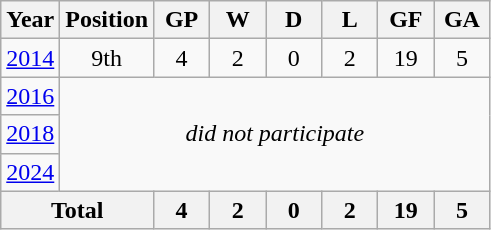<table class="wikitable" style="text-align: center;">
<tr>
<th>Year</th>
<th>Position</th>
<th width=30>GP</th>
<th width=30>W</th>
<th width=30>D</th>
<th width=30>L</th>
<th width=30>GF</th>
<th width=30>GA</th>
</tr>
<tr>
<td> <a href='#'>2014</a></td>
<td>9th</td>
<td>4</td>
<td>2</td>
<td>0</td>
<td>2</td>
<td>19</td>
<td>5</td>
</tr>
<tr>
<td> <a href='#'>2016</a></td>
<td rowspan=3 colspan=7><em>did not participate</em></td>
</tr>
<tr>
<td> <a href='#'>2018</a></td>
</tr>
<tr>
<td> <a href='#'>2024</a></td>
</tr>
<tr>
<th colspan=2>Total</th>
<th>4</th>
<th>2</th>
<th>0</th>
<th>2</th>
<th>19</th>
<th>5</th>
</tr>
</table>
